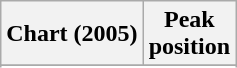<table class="wikitable sortable plainrowheaders" style="text-align:center">
<tr>
<th scope="col">Chart (2005)</th>
<th scope="col">Peak<br> position</th>
</tr>
<tr>
</tr>
<tr>
</tr>
<tr>
</tr>
</table>
